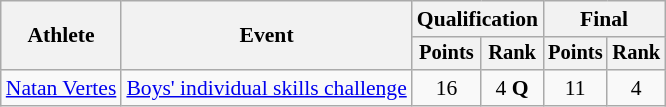<table class="wikitable" style="font-size:90%">
<tr>
<th rowspan=2>Athlete</th>
<th rowspan=2>Event</th>
<th colspan=2>Qualification</th>
<th colspan=2>Final</th>
</tr>
<tr style="font-size:95%">
<th>Points</th>
<th>Rank</th>
<th>Points</th>
<th>Rank</th>
</tr>
<tr align=center>
<td align=left><a href='#'>Natan Vertes</a></td>
<td align=left><a href='#'>Boys' individual skills challenge</a></td>
<td>16</td>
<td>4 <strong>Q</strong></td>
<td>11</td>
<td>4</td>
</tr>
</table>
